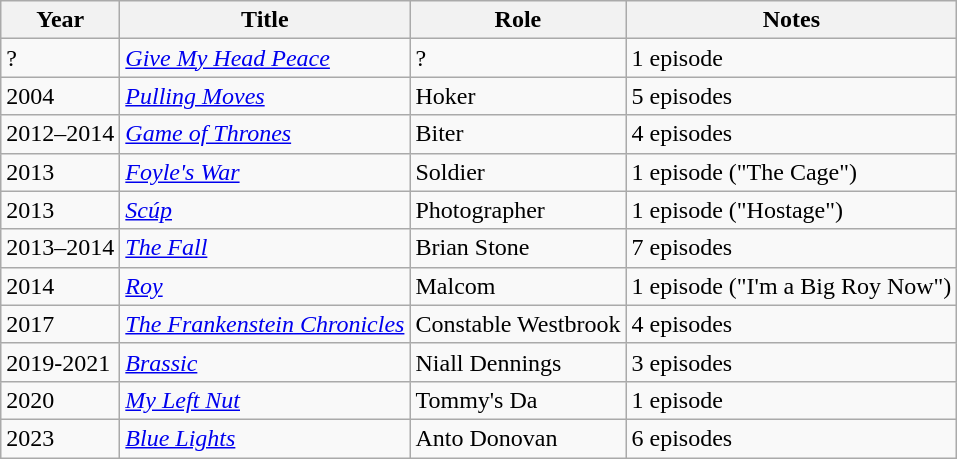<table class="wikitable sortable">
<tr>
<th>Year</th>
<th>Title</th>
<th>Role</th>
<th>Notes</th>
</tr>
<tr>
<td>?</td>
<td><em><a href='#'>Give My Head Peace</a></em></td>
<td>?</td>
<td>1 episode</td>
</tr>
<tr>
<td>2004</td>
<td><em><a href='#'>Pulling Moves</a></em></td>
<td>Hoker</td>
<td>5 episodes</td>
</tr>
<tr>
<td>2012–2014</td>
<td><em><a href='#'>Game of Thrones</a></em></td>
<td>Biter</td>
<td>4 episodes</td>
</tr>
<tr>
<td>2013</td>
<td><em><a href='#'>Foyle's War</a></em></td>
<td>Soldier</td>
<td>1 episode ("The Cage")</td>
</tr>
<tr>
<td>2013</td>
<td><em><a href='#'>Scúp</a></em></td>
<td>Photographer</td>
<td>1 episode ("Hostage")</td>
</tr>
<tr>
<td>2013–2014</td>
<td><em><a href='#'>The Fall</a></em></td>
<td>Brian Stone</td>
<td>7 episodes</td>
</tr>
<tr>
<td>2014</td>
<td><em><a href='#'>Roy</a></em></td>
<td>Malcom</td>
<td>1 episode ("I'm a Big Roy Now")</td>
</tr>
<tr>
<td>2017</td>
<td><em><a href='#'>The Frankenstein Chronicles</a></em></td>
<td>Constable Westbrook</td>
<td>4 episodes</td>
</tr>
<tr>
<td>2019-2021</td>
<td><em><a href='#'>Brassic</a></em></td>
<td>Niall Dennings</td>
<td>3 episodes</td>
</tr>
<tr>
<td>2020</td>
<td><em><a href='#'>My Left Nut</a></em></td>
<td>Tommy's Da</td>
<td>1 episode</td>
</tr>
<tr>
<td>2023</td>
<td><em><a href='#'>Blue Lights</a></em></td>
<td>Anto Donovan</td>
<td>6 episodes</td>
</tr>
</table>
